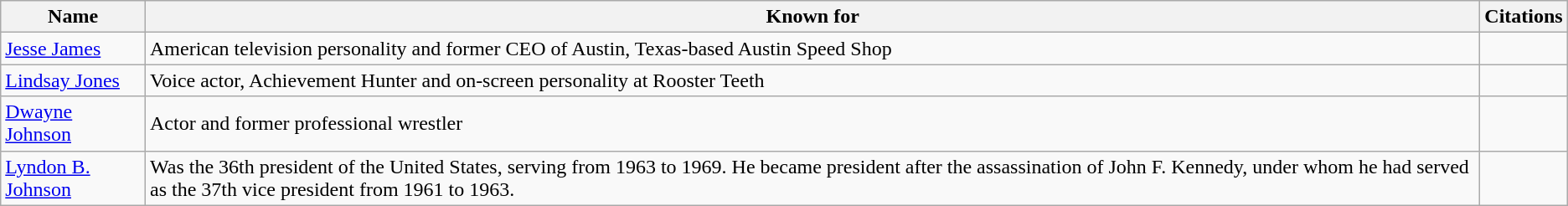<table class="wikitable">
<tr>
<th>Name</th>
<th>Known for</th>
<th>Citations</th>
</tr>
<tr>
<td><a href='#'>Jesse James</a></td>
<td>American television personality and former CEO of Austin, Texas-based Austin Speed Shop</td>
<td></td>
</tr>
<tr>
<td><a href='#'>Lindsay Jones</a></td>
<td>Voice actor, Achievement Hunter and on-screen personality at Rooster Teeth</td>
<td></td>
</tr>
<tr>
<td><a href='#'>Dwayne Johnson</a></td>
<td>Actor and former professional wrestler</td>
<td></td>
</tr>
<tr>
<td><a href='#'>Lyndon B. Johnson</a></td>
<td>Was the 36th president of the United States, serving from 1963 to 1969. He became president after the assassination of John F. Kennedy, under whom he had served as the 37th vice president from 1961 to 1963.</td>
<td><br></td>
</tr>
</table>
